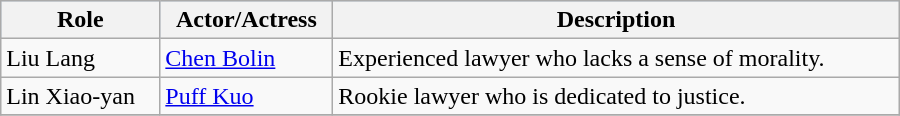<table class="wikitable" width="600">
<tr style="background:#ABCDEF;">
<th>Role</th>
<th>Actor/Actress</th>
<th>Description</th>
</tr>
<tr>
<td>Liu Lang</td>
<td><a href='#'>Chen Bolin</a></td>
<td>Experienced lawyer who lacks a sense of morality.</td>
</tr>
<tr>
<td>Lin Xiao-yan</td>
<td><a href='#'>Puff Kuo</a></td>
<td>Rookie lawyer who is dedicated to justice.</td>
</tr>
<tr>
</tr>
</table>
